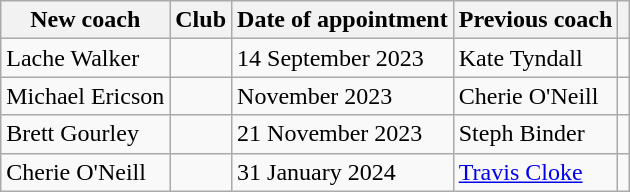<table class="wikitable sortable">
<tr>
<th>New coach</th>
<th>Club</th>
<th>Date of appointment</th>
<th class=unsortable>Previous coach</th>
<th class=unsortable></th>
</tr>
<tr>
<td>Lache Walker</td>
<td></td>
<td>14 September 2023</td>
<td>Kate Tyndall</td>
<td align=center></td>
</tr>
<tr>
<td>Michael Ericson</td>
<td></td>
<td>November 2023</td>
<td>Cherie O'Neill</td>
<td align=center></td>
</tr>
<tr>
<td>Brett Gourley</td>
<td></td>
<td>21 November 2023</td>
<td>Steph Binder</td>
<td align=center></td>
</tr>
<tr>
<td>Cherie O'Neill</td>
<td></td>
<td>31 January 2024</td>
<td><a href='#'>Travis Cloke</a></td>
<td align=center></td>
</tr>
</table>
